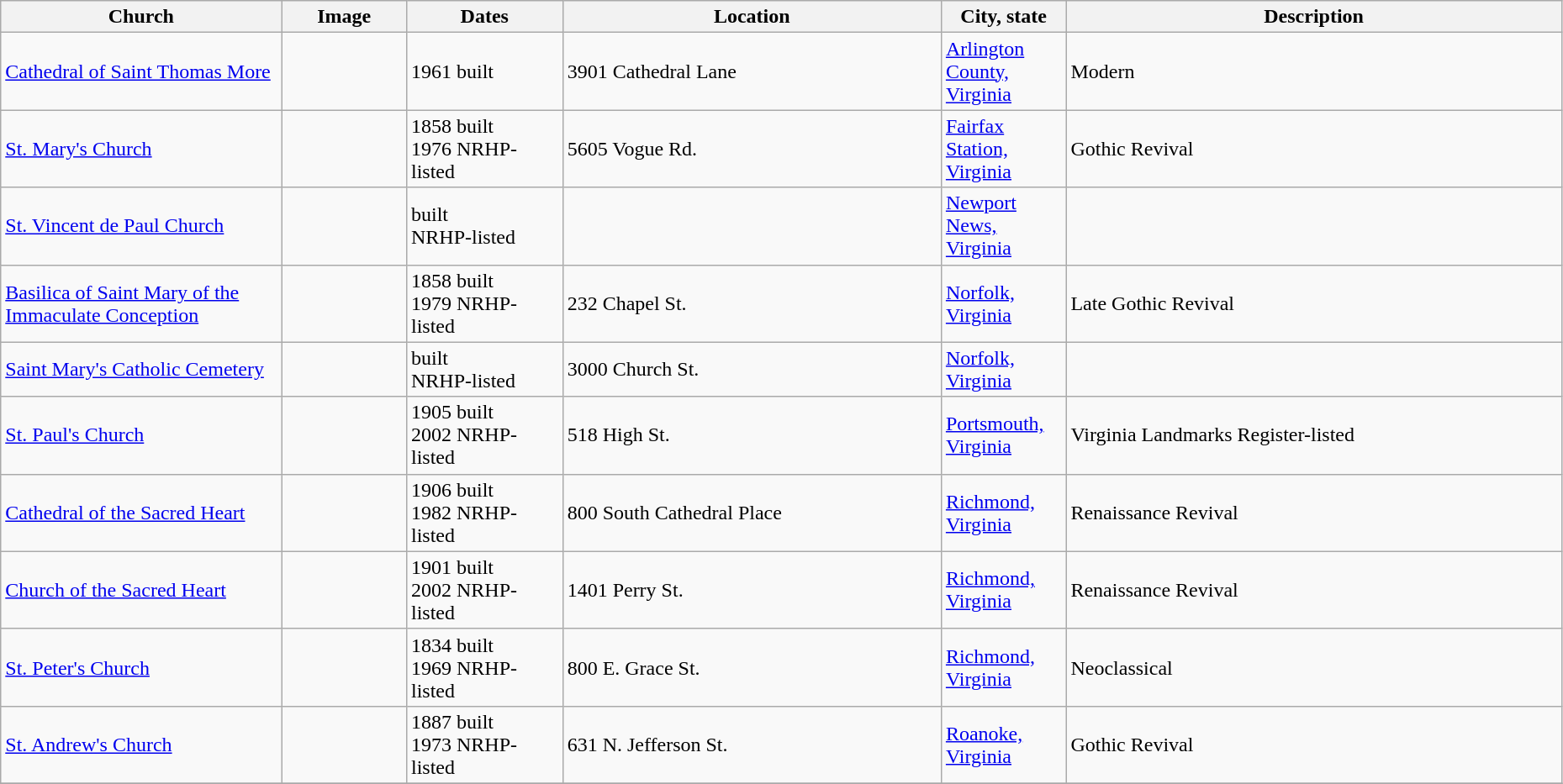<table class="wikitable sortable" style="width:98%">
<tr>
<th width = 18%><strong>Church</strong></th>
<th width = 8% class="unsortable"><strong>Image</strong></th>
<th width = 10%><strong>Dates</strong></th>
<th><strong>Location</strong></th>
<th width = 8%><strong>City, state</strong></th>
<th class="unsortable"><strong>Description</strong></th>
</tr>
<tr>
<td><a href='#'>Cathedral of Saint Thomas More</a></td>
<td></td>
<td>1961 built</td>
<td>3901 Cathedral Lane<br><small></small></td>
<td><a href='#'>Arlington County, Virginia</a></td>
<td>Modern</td>
</tr>
<tr>
<td><a href='#'>St. Mary's Church</a></td>
<td></td>
<td>1858 built<br>1976 NRHP-listed</td>
<td>5605 Vogue Rd.<br><small></small></td>
<td><a href='#'>Fairfax Station, Virginia</a></td>
<td>Gothic Revival</td>
</tr>
<tr>
<td><a href='#'>St. Vincent de Paul Church</a></td>
<td></td>
<td>built<br> NRHP-listed</td>
<td></td>
<td><a href='#'>Newport News, Virginia</a></td>
<td></td>
</tr>
<tr>
<td><a href='#'>Basilica of Saint Mary of the Immaculate Conception</a></td>
<td></td>
<td>1858 built<br>1979 NRHP-listed</td>
<td>232 Chapel St.<br><small></small></td>
<td><a href='#'>Norfolk, Virginia</a></td>
<td>Late Gothic Revival</td>
</tr>
<tr>
<td><a href='#'>Saint Mary's Catholic Cemetery</a></td>
<td></td>
<td>built<br> NRHP-listed</td>
<td>3000 Church St.<br><small></small></td>
<td><a href='#'>Norfolk, Virginia</a></td>
<td></td>
</tr>
<tr>
<td><a href='#'>St. Paul's Church</a></td>
<td></td>
<td>1905 built<br>2002 NRHP-listed</td>
<td>518 High St.<br><small></small></td>
<td><a href='#'>Portsmouth, Virginia</a></td>
<td>Virginia Landmarks Register-listed</td>
</tr>
<tr>
<td><a href='#'>Cathedral of the Sacred Heart</a></td>
<td></td>
<td>1906 built<br>1982 NRHP-listed</td>
<td>800 South Cathedral Place<br><small></small></td>
<td><a href='#'>Richmond, Virginia</a></td>
<td>Renaissance Revival</td>
</tr>
<tr>
<td><a href='#'>Church of the Sacred Heart</a></td>
<td></td>
<td>1901 built<br>2002 NRHP-listed</td>
<td>1401 Perry St.<br><small></small></td>
<td><a href='#'>Richmond, Virginia</a></td>
<td>Renaissance Revival</td>
</tr>
<tr>
<td><a href='#'>St. Peter's Church</a></td>
<td></td>
<td>1834 built<br>1969 NRHP-listed</td>
<td>800 E. Grace St.<br><small></small></td>
<td><a href='#'>Richmond, Virginia</a></td>
<td>Neoclassical</td>
</tr>
<tr>
<td><a href='#'>St. Andrew's Church</a></td>
<td></td>
<td>1887 built<br>1973 NRHP-listed</td>
<td>631 N. Jefferson St.<br><small></small></td>
<td><a href='#'>Roanoke, Virginia</a></td>
<td>Gothic Revival</td>
</tr>
<tr>
</tr>
</table>
